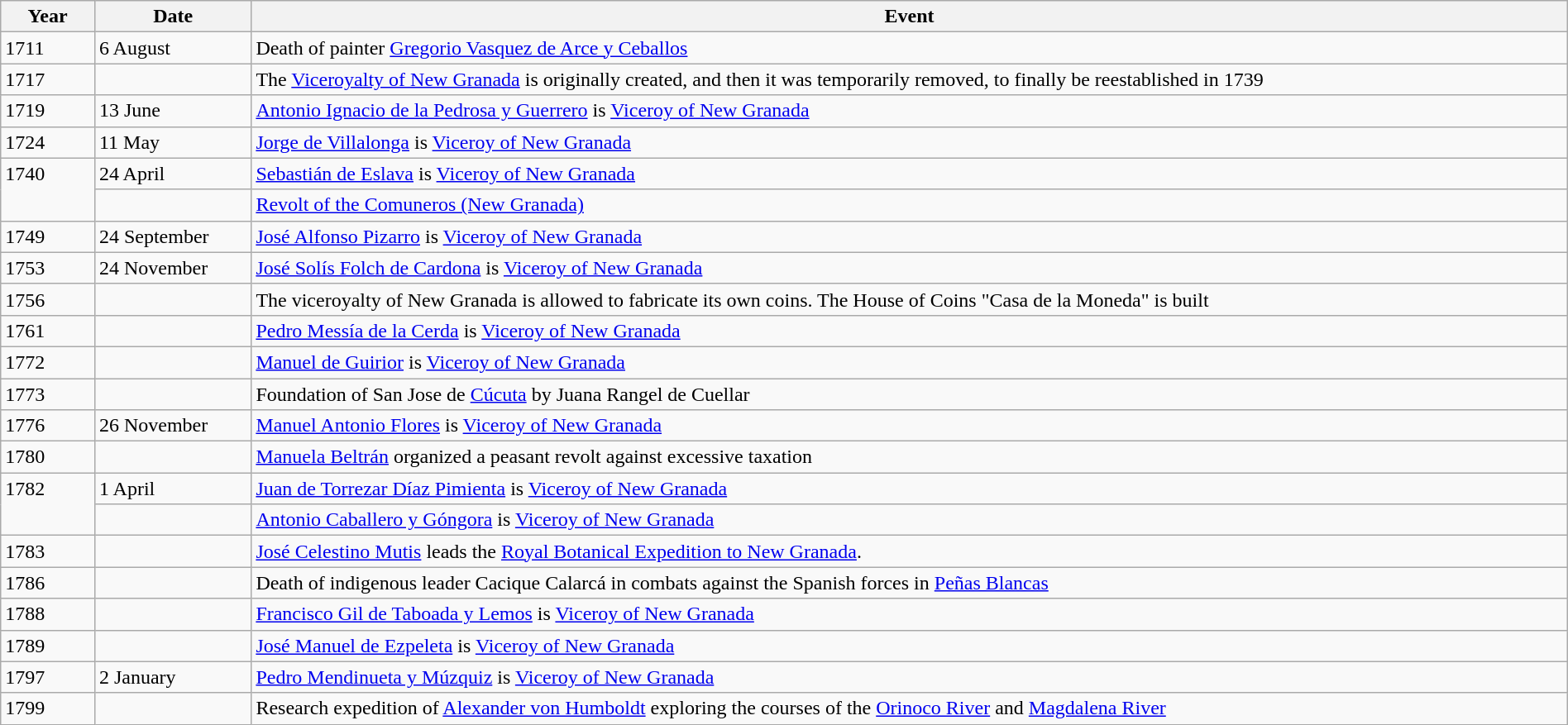<table class="wikitable" style="width:100%;">
<tr>
<th style="width:6%">Year</th>
<th style="width:10%">Date</th>
<th>Event</th>
</tr>
<tr>
<td>1711</td>
<td>6 August</td>
<td>Death of painter <a href='#'>Gregorio Vasquez de Arce y Ceballos</a></td>
</tr>
<tr>
<td>1717</td>
<td></td>
<td>The <a href='#'>Viceroyalty of New Granada</a> is originally created, and then it was temporarily removed, to finally be reestablished in 1739</td>
</tr>
<tr>
<td>1719</td>
<td>13 June</td>
<td><a href='#'>Antonio Ignacio de la Pedrosa y Guerrero</a> is <a href='#'>Viceroy of New Granada</a></td>
</tr>
<tr>
<td>1724</td>
<td>11 May</td>
<td><a href='#'>Jorge de Villalonga</a> is <a href='#'>Viceroy of New Granada</a></td>
</tr>
<tr>
<td rowspan="2" style="vertical-align:top;">1740</td>
<td>24 April</td>
<td><a href='#'>Sebastián de Eslava</a> is <a href='#'>Viceroy of New Granada</a></td>
</tr>
<tr>
<td></td>
<td><a href='#'>Revolt of the Comuneros (New Granada)</a></td>
</tr>
<tr>
<td>1749</td>
<td>24 September</td>
<td><a href='#'>José Alfonso Pizarro</a> is <a href='#'>Viceroy of New Granada</a></td>
</tr>
<tr>
<td>1753</td>
<td>24 November</td>
<td><a href='#'>José Solís Folch de Cardona</a> is <a href='#'>Viceroy of New Granada</a></td>
</tr>
<tr>
<td>1756</td>
<td></td>
<td>The viceroyalty of New Granada is allowed to fabricate its own coins.  The House of Coins "Casa de la Moneda" is built</td>
</tr>
<tr>
<td>1761</td>
<td></td>
<td><a href='#'>Pedro Messía de la Cerda</a> is <a href='#'>Viceroy of New Granada</a></td>
</tr>
<tr>
<td>1772</td>
<td></td>
<td><a href='#'>Manuel de Guirior</a> is <a href='#'>Viceroy of New Granada</a></td>
</tr>
<tr>
<td>1773</td>
<td></td>
<td>Foundation of San Jose de <a href='#'>Cúcuta</a> by Juana Rangel de Cuellar</td>
</tr>
<tr>
<td>1776</td>
<td>26 November</td>
<td><a href='#'>Manuel Antonio Flores</a> is <a href='#'>Viceroy of New Granada</a></td>
</tr>
<tr>
<td>1780</td>
<td></td>
<td><a href='#'>Manuela Beltrán</a> organized a peasant revolt against excessive taxation</td>
</tr>
<tr>
<td rowspan="2" style="vertical-align:top;">1782</td>
<td>1 April</td>
<td><a href='#'>Juan de Torrezar Díaz Pimienta</a> is <a href='#'>Viceroy of New Granada</a></td>
</tr>
<tr>
<td></td>
<td><a href='#'>Antonio Caballero y Góngora</a> is <a href='#'>Viceroy of New Granada</a></td>
</tr>
<tr>
<td>1783</td>
<td></td>
<td><a href='#'>José Celestino Mutis</a> leads the <a href='#'>Royal Botanical Expedition to New Granada</a>.</td>
</tr>
<tr>
<td>1786</td>
<td></td>
<td>Death of indigenous leader Cacique Calarcá in combats against the Spanish forces in <a href='#'>Peñas Blancas</a></td>
</tr>
<tr>
<td>1788</td>
<td></td>
<td><a href='#'>Francisco Gil de Taboada y Lemos</a> is <a href='#'>Viceroy of New Granada</a></td>
</tr>
<tr>
<td>1789</td>
<td></td>
<td><a href='#'>José Manuel de Ezpeleta</a> is <a href='#'>Viceroy of New Granada</a></td>
</tr>
<tr>
<td>1797</td>
<td>2 January</td>
<td><a href='#'>Pedro Mendinueta y Múzquiz</a> is <a href='#'>Viceroy of New Granada</a></td>
</tr>
<tr>
<td>1799</td>
<td></td>
<td>Research expedition of <a href='#'>Alexander von Humboldt</a> exploring the courses of the <a href='#'>Orinoco River</a> and <a href='#'>Magdalena River</a></td>
</tr>
</table>
